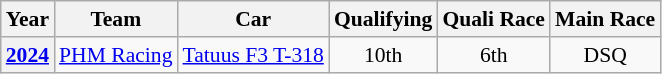<table class="wikitable" style="text-align:center; font-size:90%">
<tr>
<th>Year</th>
<th>Team</th>
<th>Car</th>
<th>Qualifying</th>
<th>Quali Race</th>
<th>Main Race</th>
</tr>
<tr>
<th><a href='#'>2024</a></th>
<td align="left"> <a href='#'>PHM Racing</a></td>
<td align="left"><a href='#'>Tatuus F3 T-318</a></td>
<td>10th</td>
<td>6th</td>
<td style="background:#;">DSQ</td>
</tr>
</table>
